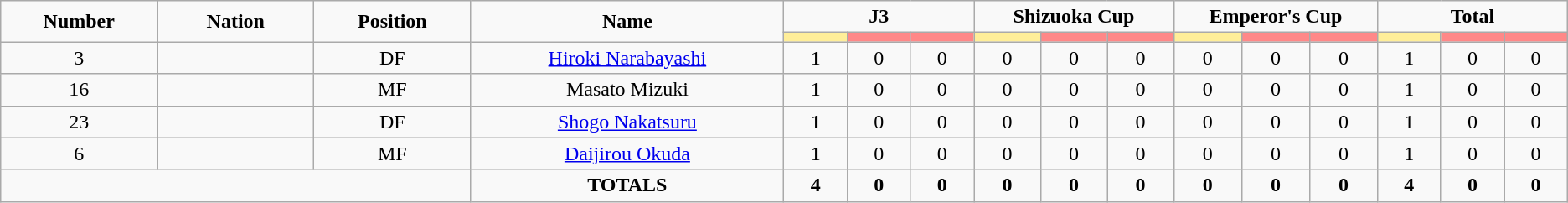<table class="wikitable" style="font-size: 100%; text-align: center;">
<tr>
<td rowspan="2" width="10%" align="center"><strong>Number</strong></td>
<td rowspan="2" width="10%" align="center"><strong>Nation</strong></td>
<td rowspan="2" width="10%" align="center"><strong>Position</strong></td>
<td rowspan="2" width="20%" align="center"><strong>Name</strong></td>
<td colspan="3" align="center"><strong>J3</strong></td>
<td colspan="3" align="center"><strong>Shizuoka Cup</strong></td>
<td colspan="3" align="center"><strong>Emperor's Cup</strong></td>
<td colspan="3" align="center"><strong>Total</strong></td>
</tr>
<tr>
<th width=60 style="background: #FFEE99"></th>
<th width=60 style="background: #FF8888"></th>
<th width=60 style="background: #FF8888"></th>
<th width=60 style="background: #FFEE99"></th>
<th width=60 style="background: #FF8888"></th>
<th width=60 style="background: #FF8888"></th>
<th width=60 style="background: #FFEE99"></th>
<th width=60 style="background: #FF8888"></th>
<th width=60 style="background: #FF8888"></th>
<th width=60 style="background: #FFEE99"></th>
<th width=60 style="background: #FF8888"></th>
<th width=60 style="background: #FF8888"></th>
</tr>
<tr>
<td>3</td>
<td></td>
<td>DF</td>
<td><a href='#'>Hiroki Narabayashi</a></td>
<td>1</td>
<td>0</td>
<td>0</td>
<td>0</td>
<td>0</td>
<td>0</td>
<td>0</td>
<td>0</td>
<td>0</td>
<td>1</td>
<td>0</td>
<td>0</td>
</tr>
<tr>
<td>16</td>
<td></td>
<td>MF</td>
<td>Masato Mizuki</td>
<td>1</td>
<td>0</td>
<td>0</td>
<td>0</td>
<td>0</td>
<td>0</td>
<td>0</td>
<td>0</td>
<td>0</td>
<td>1</td>
<td>0</td>
<td>0</td>
</tr>
<tr>
<td>23</td>
<td></td>
<td>DF</td>
<td><a href='#'>Shogo Nakatsuru</a></td>
<td>1</td>
<td>0</td>
<td>0</td>
<td>0</td>
<td>0</td>
<td>0</td>
<td>0</td>
<td>0</td>
<td>0</td>
<td>1</td>
<td>0</td>
<td>0</td>
</tr>
<tr>
<td>6</td>
<td></td>
<td>MF</td>
<td><a href='#'>Daijirou Okuda</a></td>
<td>1</td>
<td>0</td>
<td>0</td>
<td>0</td>
<td>0</td>
<td>0</td>
<td>0</td>
<td>0</td>
<td>0</td>
<td>1</td>
<td>0</td>
<td>0</td>
</tr>
<tr>
<td colspan="3"></td>
<td><strong>TOTALS</strong></td>
<td><strong>4</strong></td>
<td><strong>0</strong></td>
<td><strong>0</strong></td>
<td><strong>0</strong></td>
<td><strong>0</strong></td>
<td><strong>0</strong></td>
<td><strong>0</strong></td>
<td><strong>0</strong></td>
<td><strong>0</strong></td>
<td><strong>4</strong></td>
<td><strong>0</strong></td>
<td><strong>0</strong></td>
</tr>
</table>
